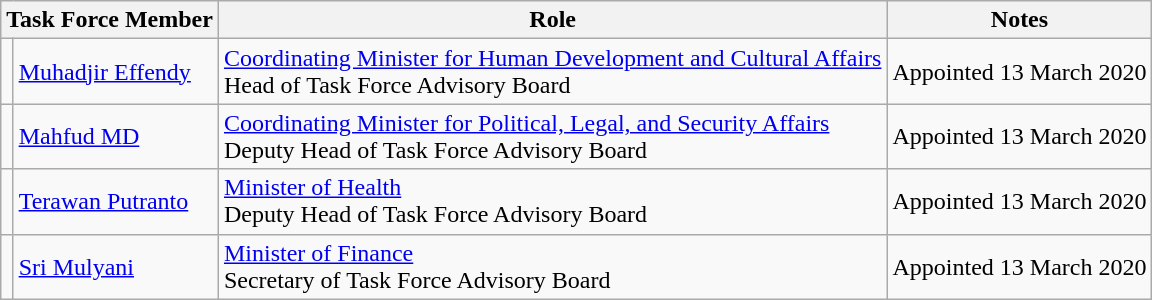<table class="wikitable sortable">
<tr>
<th scope="col" colspan="2">Task Force Member</th>
<th>Role</th>
<th>Notes</th>
</tr>
<tr>
<td data-sort-value="Effendy, Muhadjir"></td>
<td><a href='#'>Muhadjir Effendy</a></td>
<td><a href='#'>Coordinating Minister for Human Development and Cultural Affairs</a><br>Head of Task Force Advisory Board</td>
<td>Appointed 13 March 2020</td>
</tr>
<tr>
<td data-sort-value="Mahfud"></td>
<td><a href='#'>Mahfud MD</a></td>
<td><a href='#'>Coordinating Minister for Political, Legal, and Security Affairs</a><br>Deputy Head of Task Force Advisory Board</td>
<td>Appointed 13 March 2020</td>
</tr>
<tr>
<td data-sort-value="Putranto, Terawan"></td>
<td><a href='#'>Terawan Putranto</a></td>
<td><a href='#'>Minister of Health</a><br>Deputy Head of Task Force Advisory Board</td>
<td>Appointed 13 March 2020</td>
</tr>
<tr>
<td data-sort-value="Mulyani, Sri"></td>
<td><a href='#'>Sri Mulyani</a></td>
<td><a href='#'>Minister of Finance</a><br>Secretary of Task Force Advisory Board</td>
<td>Appointed 13 March 2020</td>
</tr>
</table>
